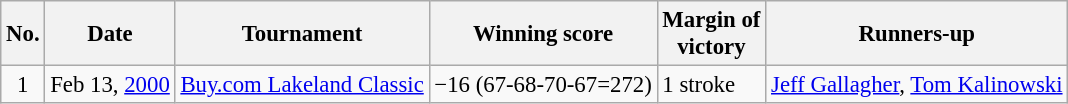<table class="wikitable" style="font-size:95%;">
<tr>
<th>No.</th>
<th>Date</th>
<th>Tournament</th>
<th>Winning score</th>
<th>Margin of<br>victory</th>
<th>Runners-up</th>
</tr>
<tr>
<td align=center>1</td>
<td align=right>Feb 13, <a href='#'>2000</a></td>
<td><a href='#'>Buy.com Lakeland Classic</a></td>
<td>−16 (67-68-70-67=272)</td>
<td>1 stroke</td>
<td> <a href='#'>Jeff Gallagher</a>,  <a href='#'>Tom Kalinowski</a></td>
</tr>
</table>
